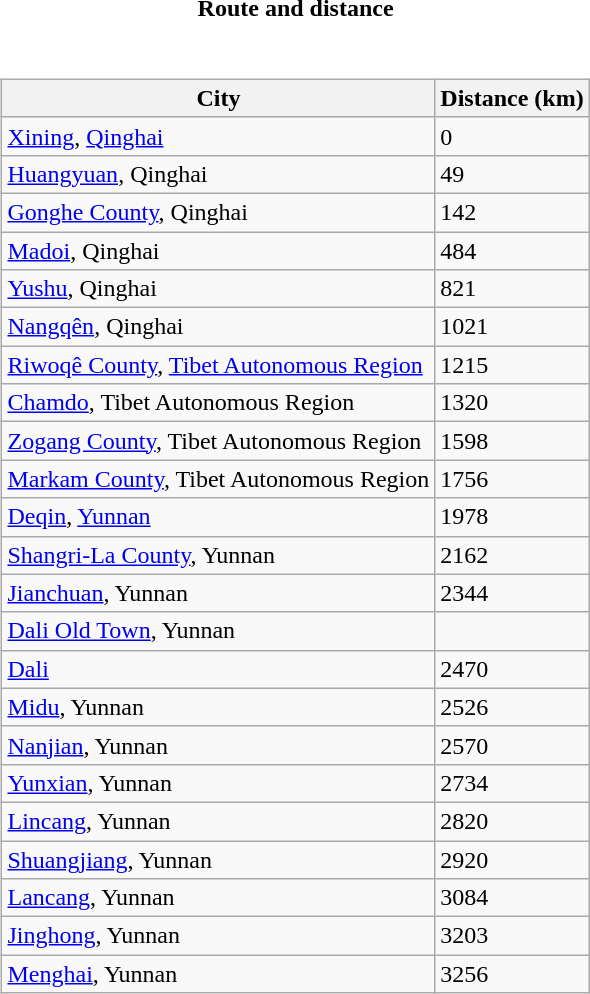<table style="font-size:100%;">
<tr>
<td width="33%" align="center"><strong>Route and distance</strong></td>
</tr>
<tr valign="top">
<td><br><table class="wikitable sortable" style="margin-left:auto;margin-right:auto">
<tr bgcolor="#ececec">
<th>City</th>
<th>Distance (km)</th>
</tr>
<tr>
<td><a href='#'>Xining</a>, <a href='#'>Qinghai</a></td>
<td>0</td>
</tr>
<tr>
<td><a href='#'>Huangyuan</a>, Qinghai</td>
<td>49</td>
</tr>
<tr>
<td><a href='#'>Gonghe County</a>, Qinghai</td>
<td>142</td>
</tr>
<tr>
<td><a href='#'>Madoi</a>, Qinghai</td>
<td>484</td>
</tr>
<tr>
<td><a href='#'>Yushu</a>, Qinghai</td>
<td>821</td>
</tr>
<tr>
<td><a href='#'>Nangqên</a>, Qinghai</td>
<td>1021</td>
</tr>
<tr>
<td><a href='#'>Riwoqê County</a>, <a href='#'>Tibet Autonomous Region</a></td>
<td>1215</td>
</tr>
<tr>
<td><a href='#'>Chamdo</a>, Tibet Autonomous Region</td>
<td>1320</td>
</tr>
<tr>
<td><a href='#'>Zogang County</a>, Tibet Autonomous Region</td>
<td>1598</td>
</tr>
<tr>
<td><a href='#'>Markam County</a>, Tibet Autonomous Region</td>
<td>1756</td>
</tr>
<tr>
<td><a href='#'>Deqin</a>, <a href='#'>Yunnan</a></td>
<td>1978</td>
</tr>
<tr>
<td><a href='#'>Shangri-La County</a>, Yunnan</td>
<td>2162</td>
</tr>
<tr>
<td><a href='#'>Jianchuan</a>, Yunnan</td>
<td>2344</td>
</tr>
<tr>
<td><a href='#'>Dali Old Town</a>, Yunnan</td>
<td></td>
</tr>
<tr>
<td><a href='#'>Dali</a></td>
<td>2470</td>
</tr>
<tr>
<td><a href='#'>Midu</a>, Yunnan</td>
<td>2526</td>
</tr>
<tr>
<td><a href='#'>Nanjian</a>, Yunnan</td>
<td>2570</td>
</tr>
<tr>
<td><a href='#'>Yunxian</a>, Yunnan</td>
<td>2734</td>
</tr>
<tr>
<td><a href='#'>Lincang</a>, Yunnan</td>
<td>2820</td>
</tr>
<tr>
<td><a href='#'>Shuangjiang</a>, Yunnan</td>
<td>2920</td>
</tr>
<tr>
<td><a href='#'>Lancang</a>, Yunnan</td>
<td>3084</td>
</tr>
<tr>
<td><a href='#'>Jinghong</a>, Yunnan</td>
<td>3203</td>
</tr>
<tr>
<td><a href='#'>Menghai</a>, Yunnan</td>
<td>3256</td>
</tr>
</table>
</td>
</tr>
</table>
